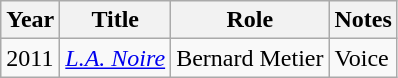<table class="wikitable plainrowheaders">
<tr>
<th>Year</th>
<th>Title</th>
<th>Role</th>
<th class="unsortable">Notes</th>
</tr>
<tr>
<td>2011</td>
<td><em><a href='#'>L.A. Noire</a></em></td>
<td>Bernard Metier</td>
<td>Voice</td>
</tr>
</table>
